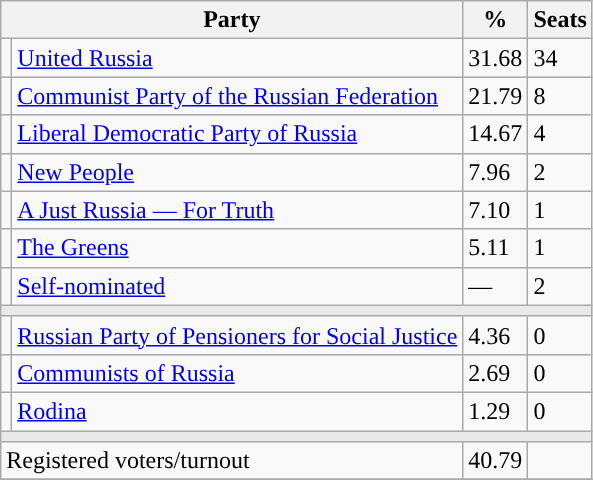<table class="wikitable">
<tr>
<th colspan=2>Party</th>
<th>%</th>
<th>Seats</th>
</tr>
<tr>
<td style="background:"></td>
<td><a href='#'>United Russia</a></td>
<td>31.68</td>
<td>34</td>
</tr>
<tr>
<td style="background:"></td>
<td><a href='#'>Communist Party of the Russian Federation</a></td>
<td>21.79</td>
<td>8</td>
</tr>
<tr>
<td style="background:"></td>
<td><a href='#'>Liberal Democratic Party of Russia</a></td>
<td>14.67</td>
<td>4</td>
</tr>
<tr>
<td style="background:"></td>
<td><a href='#'>New People</a></td>
<td>7.96</td>
<td>2</td>
</tr>
<tr>
<td style="background:"></td>
<td><a href='#'>A Just Russia — For Truth</a></td>
<td>7.10</td>
<td>1</td>
</tr>
<tr>
<td style="background:"></td>
<td><a href='#'>The Greens</a></td>
<td>5.11</td>
<td>1</td>
</tr>
<tr>
<td style="background:"></td>
<td><a href='#'>Self-nominated</a></td>
<td>—</td>
<td>2</td>
</tr>
<tr>
<td colspan=4 style="background:#E9E9E9;"></td>
</tr>
<tr>
<td style="background:"></td>
<td><a href='#'>Russian Party of Pensioners for Social Justice</a></td>
<td>4.36</td>
<td>0</td>
</tr>
<tr>
<td style="background:"></td>
<td><a href='#'>Communists of Russia</a></td>
<td>2.69</td>
<td>0</td>
</tr>
<tr>
<td style="background:"></td>
<td><a href='#'>Rodina</a></td>
<td>1.29</td>
<td>0</td>
</tr>
<tr>
<td colspan=4 style="background:#E9E9E9;"></td>
</tr>
<tr>
<td align=left colspan=2>Registered voters/turnout</td>
<td>40.79</td>
<td></td>
</tr>
<tr>
</tr>
</table>
